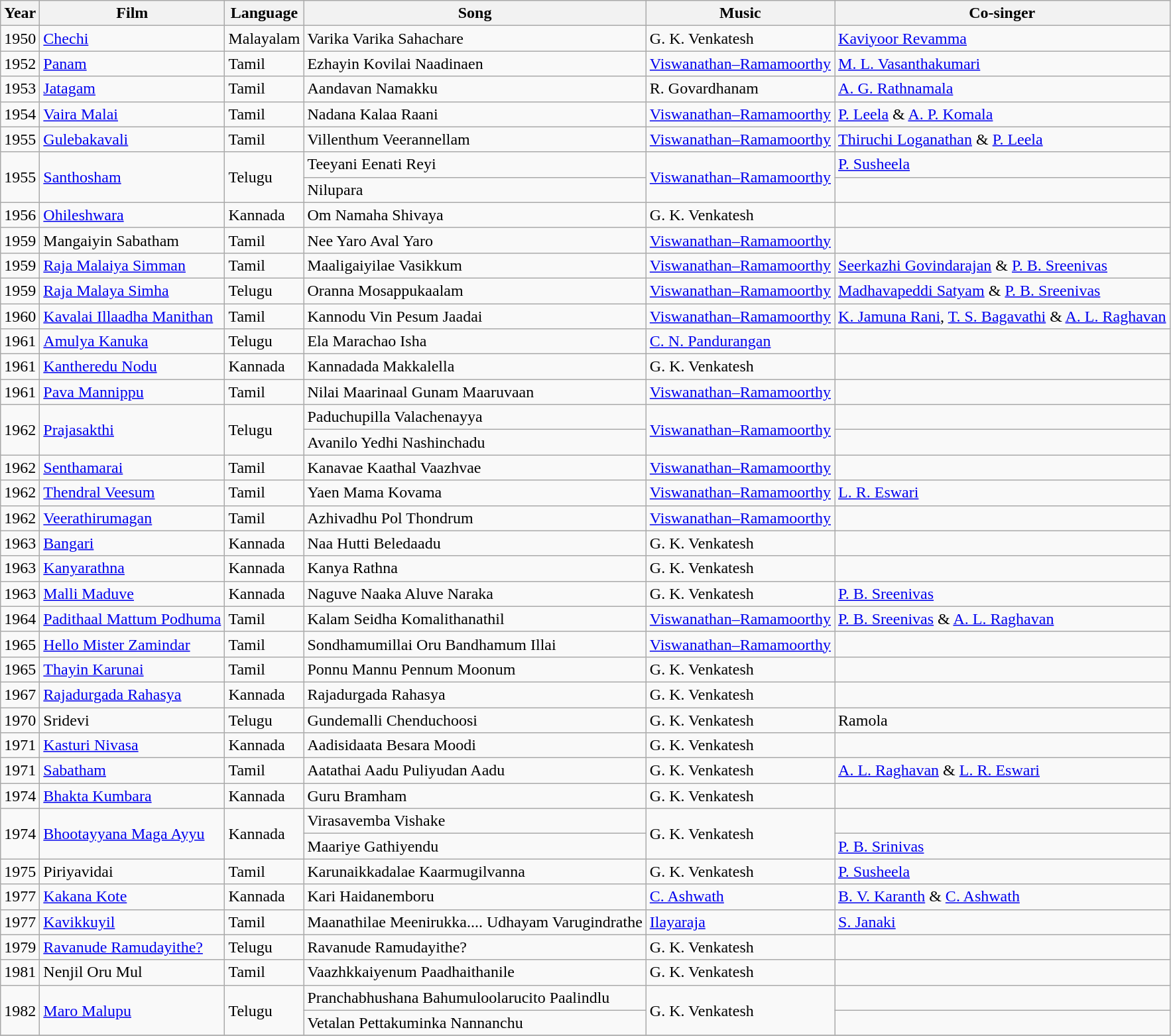<table class="wikitable">
<tr>
<th>Year</th>
<th>Film</th>
<th>Language</th>
<th>Song</th>
<th>Music</th>
<th>Co-singer</th>
</tr>
<tr>
<td>1950</td>
<td><a href='#'>Chechi</a></td>
<td>Malayalam</td>
<td>Varika Varika Sahachare</td>
<td>G. K. Venkatesh</td>
<td><a href='#'>Kaviyoor Revamma</a></td>
</tr>
<tr>
<td>1952</td>
<td><a href='#'>Panam</a></td>
<td>Tamil</td>
<td>Ezhayin Kovilai Naadinaen</td>
<td><a href='#'>Viswanathan–Ramamoorthy</a></td>
<td><a href='#'>M. L. Vasanthakumari</a></td>
</tr>
<tr>
<td>1953</td>
<td><a href='#'>Jatagam</a></td>
<td>Tamil</td>
<td>Aandavan Namakku</td>
<td>R. Govardhanam</td>
<td><a href='#'>A. G. Rathnamala</a></td>
</tr>
<tr>
<td>1954</td>
<td><a href='#'>Vaira Malai</a></td>
<td>Tamil</td>
<td>Nadana Kalaa Raani</td>
<td><a href='#'>Viswanathan–Ramamoorthy</a></td>
<td><a href='#'>P. Leela</a> & <a href='#'>A. P. Komala</a></td>
</tr>
<tr>
<td>1955</td>
<td><a href='#'>Gulebakavali</a></td>
<td>Tamil</td>
<td>Villenthum Veerannellam</td>
<td><a href='#'>Viswanathan–Ramamoorthy</a></td>
<td><a href='#'>Thiruchi Loganathan</a> & <a href='#'>P. Leela</a></td>
</tr>
<tr>
<td rowspan=2>1955</td>
<td rowspan=2><a href='#'>Santhosham</a></td>
<td rowspan=2>Telugu</td>
<td>Teeyani Eenati Reyi</td>
<td rowspan=2><a href='#'>Viswanathan–Ramamoorthy</a></td>
<td><a href='#'>P. Susheela</a></td>
</tr>
<tr>
<td>Nilupara</td>
<td></td>
</tr>
<tr>
<td>1956</td>
<td><a href='#'>Ohileshwara</a></td>
<td>Kannada</td>
<td>Om Namaha Shivaya</td>
<td>G. K. Venkatesh</td>
<td></td>
</tr>
<tr>
<td>1959</td>
<td>Mangaiyin Sabatham</td>
<td>Tamil</td>
<td>Nee Yaro Aval Yaro</td>
<td><a href='#'>Viswanathan–Ramamoorthy</a></td>
<td></td>
</tr>
<tr>
<td>1959</td>
<td><a href='#'>Raja Malaiya Simman</a></td>
<td>Tamil</td>
<td>Maaligaiyilae Vasikkum</td>
<td><a href='#'>Viswanathan–Ramamoorthy</a></td>
<td><a href='#'>Seerkazhi Govindarajan</a> & <a href='#'>P. B. Sreenivas</a></td>
</tr>
<tr>
<td>1959</td>
<td><a href='#'>Raja Malaya Simha</a></td>
<td>Telugu</td>
<td>Oranna Mosappukaalam</td>
<td><a href='#'>Viswanathan–Ramamoorthy</a></td>
<td><a href='#'>Madhavapeddi Satyam</a> & <a href='#'>P. B. Sreenivas</a></td>
</tr>
<tr>
<td>1960</td>
<td><a href='#'>Kavalai Illaadha Manithan</a></td>
<td>Tamil</td>
<td>Kannodu Vin Pesum Jaadai</td>
<td><a href='#'>Viswanathan–Ramamoorthy</a></td>
<td><a href='#'>K. Jamuna Rani</a>, <a href='#'>T. S. Bagavathi</a> & <a href='#'>A. L. Raghavan</a></td>
</tr>
<tr>
<td>1961</td>
<td><a href='#'>Amulya Kanuka</a></td>
<td>Telugu</td>
<td>Ela Marachao Isha</td>
<td><a href='#'>C. N. Pandurangan</a></td>
<td></td>
</tr>
<tr>
<td>1961</td>
<td><a href='#'>Kantheredu Nodu</a></td>
<td>Kannada</td>
<td>Kannadada Makkalella</td>
<td>G. K. Venkatesh</td>
<td></td>
</tr>
<tr>
<td>1961</td>
<td><a href='#'>Pava Mannippu</a></td>
<td>Tamil</td>
<td>Nilai Maarinaal Gunam Maaruvaan</td>
<td><a href='#'>Viswanathan–Ramamoorthy</a></td>
<td></td>
</tr>
<tr>
<td rowspan=2>1962</td>
<td rowspan=2><a href='#'>Prajasakthi</a></td>
<td rowspan=2>Telugu</td>
<td>Paduchupilla Valachenayya</td>
<td rowspan=2><a href='#'>Viswanathan–Ramamoorthy</a></td>
<td></td>
</tr>
<tr>
<td>Avanilo Yedhi Nashinchadu</td>
<td></td>
</tr>
<tr>
<td>1962</td>
<td><a href='#'>Senthamarai</a></td>
<td>Tamil</td>
<td>Kanavae Kaathal Vaazhvae</td>
<td><a href='#'>Viswanathan–Ramamoorthy</a></td>
<td></td>
</tr>
<tr>
<td>1962</td>
<td><a href='#'>Thendral Veesum</a></td>
<td>Tamil</td>
<td>Yaen Mama Kovama</td>
<td><a href='#'>Viswanathan–Ramamoorthy</a></td>
<td><a href='#'>L. R. Eswari</a></td>
</tr>
<tr>
<td>1962</td>
<td><a href='#'>Veerathirumagan</a></td>
<td>Tamil</td>
<td>Azhivadhu Pol Thondrum</td>
<td><a href='#'>Viswanathan–Ramamoorthy</a></td>
<td></td>
</tr>
<tr>
<td>1963</td>
<td><a href='#'>Bangari</a></td>
<td>Kannada</td>
<td>Naa Hutti Beledaadu</td>
<td>G. K. Venkatesh</td>
<td></td>
</tr>
<tr>
<td>1963</td>
<td><a href='#'>Kanyarathna</a></td>
<td>Kannada</td>
<td>Kanya Rathna</td>
<td>G. K. Venkatesh</td>
<td></td>
</tr>
<tr>
<td>1963</td>
<td><a href='#'>Malli Maduve</a></td>
<td>Kannada</td>
<td>Naguve Naaka Aluve Naraka</td>
<td>G. K. Venkatesh</td>
<td><a href='#'>P. B. Sreenivas</a></td>
</tr>
<tr>
<td>1964</td>
<td><a href='#'>Padithaal Mattum Podhuma</a></td>
<td>Tamil</td>
<td>Kalam Seidha Komalithanathil</td>
<td><a href='#'>Viswanathan–Ramamoorthy</a></td>
<td><a href='#'>P. B. Sreenivas</a> & <a href='#'>A. L. Raghavan</a></td>
</tr>
<tr>
<td>1965</td>
<td><a href='#'>Hello Mister Zamindar</a></td>
<td>Tamil</td>
<td>Sondhamumillai Oru Bandhamum Illai</td>
<td><a href='#'>Viswanathan–Ramamoorthy</a></td>
<td></td>
</tr>
<tr>
<td>1965</td>
<td><a href='#'>Thayin Karunai</a></td>
<td>Tamil</td>
<td>Ponnu Mannu Pennum Moonum</td>
<td>G. K. Venkatesh</td>
<td></td>
</tr>
<tr>
<td>1967</td>
<td><a href='#'>Rajadurgada Rahasya</a></td>
<td>Kannada</td>
<td>Rajadurgada Rahasya</td>
<td>G. K. Venkatesh</td>
<td></td>
</tr>
<tr>
<td>1970</td>
<td>Sridevi</td>
<td>Telugu</td>
<td>Gundemalli Chenduchoosi</td>
<td>G. K. Venkatesh</td>
<td>Ramola</td>
</tr>
<tr>
<td>1971</td>
<td><a href='#'>Kasturi Nivasa</a></td>
<td>Kannada</td>
<td>Aadisidaata Besara Moodi</td>
<td>G. K. Venkatesh</td>
<td></td>
</tr>
<tr>
<td>1971</td>
<td><a href='#'>Sabatham</a></td>
<td>Tamil</td>
<td>Aatathai Aadu Puliyudan Aadu</td>
<td>G. K. Venkatesh</td>
<td><a href='#'>A. L. Raghavan</a> & <a href='#'>L. R. Eswari</a></td>
</tr>
<tr>
<td>1974</td>
<td><a href='#'>Bhakta Kumbara</a></td>
<td>Kannada</td>
<td>Guru Bramham</td>
<td>G. K. Venkatesh</td>
<td></td>
</tr>
<tr>
<td rowspan=2>1974</td>
<td rowspan=2><a href='#'>Bhootayyana Maga Ayyu</a></td>
<td rowspan=2>Kannada</td>
<td>Virasavemba Vishake</td>
<td rowspan=2>G. K. Venkatesh</td>
<td></td>
</tr>
<tr>
<td>Maariye Gathiyendu</td>
<td><a href='#'>P. B. Srinivas</a></td>
</tr>
<tr>
<td>1975</td>
<td>Piriyavidai</td>
<td>Tamil</td>
<td>Karunaikkadalae Kaarmugilvanna</td>
<td>G. K. Venkatesh</td>
<td><a href='#'>P. Susheela</a></td>
</tr>
<tr>
<td>1977</td>
<td><a href='#'>Kakana Kote</a></td>
<td>Kannada</td>
<td>Kari Haidanemboru</td>
<td><a href='#'>C. Ashwath</a></td>
<td><a href='#'>B. V. Karanth</a> & <a href='#'>C. Ashwath</a></td>
</tr>
<tr>
<td>1977</td>
<td><a href='#'>Kavikkuyil</a></td>
<td>Tamil</td>
<td>Maanathilae Meenirukka.... Udhayam Varugindrathe</td>
<td><a href='#'>Ilayaraja</a></td>
<td><a href='#'>S. Janaki</a></td>
</tr>
<tr>
<td>1979</td>
<td><a href='#'>Ravanude Ramudayithe?</a></td>
<td>Telugu</td>
<td>Ravanude Ramudayithe?</td>
<td>G. K. Venkatesh</td>
<td></td>
</tr>
<tr>
<td>1981</td>
<td>Nenjil Oru Mul</td>
<td>Tamil</td>
<td>Vaazhkkaiyenum Paadhaithanile</td>
<td>G. K. Venkatesh</td>
<td></td>
</tr>
<tr>
<td rowspan=2>1982</td>
<td rowspan=2><a href='#'>Maro Malupu</a></td>
<td rowspan=2>Telugu</td>
<td>Pranchabhushana Bahumuloolarucito Paalindlu</td>
<td rowspan=2>G. K. Venkatesh</td>
<td></td>
</tr>
<tr>
<td>Vetalan Pettakuminka Nannanchu</td>
<td></td>
</tr>
<tr>
</tr>
</table>
